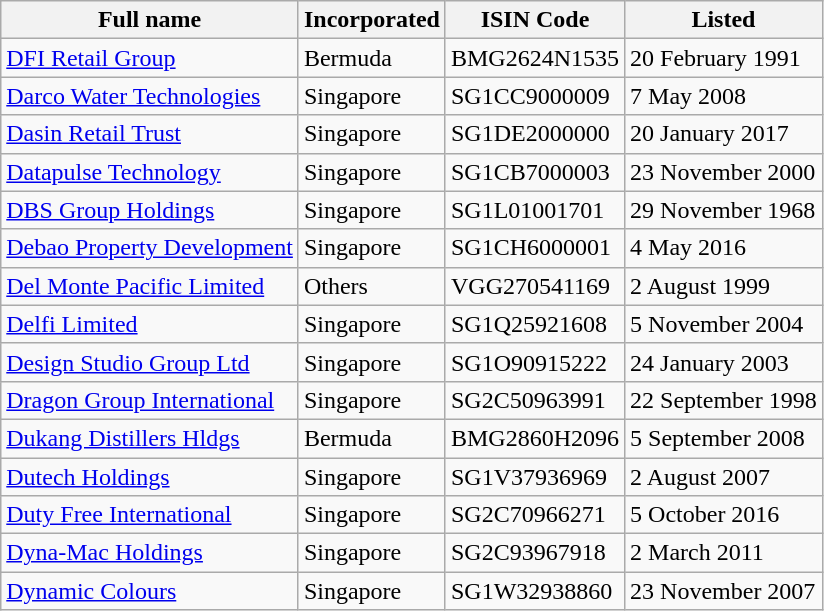<table class="wikitable">
<tr>
<th>Full name</th>
<th>Incorporated</th>
<th>ISIN Code</th>
<th>Listed</th>
</tr>
<tr>
<td><a href='#'>DFI Retail Group</a></td>
<td>Bermuda</td>
<td>BMG2624N1535</td>
<td>20 February 1991</td>
</tr>
<tr>
<td><a href='#'>Darco Water Technologies</a></td>
<td>Singapore</td>
<td>SG1CC9000009</td>
<td>7 May 2008</td>
</tr>
<tr>
<td><a href='#'>Dasin Retail Trust</a></td>
<td>Singapore</td>
<td>SG1DE2000000</td>
<td>20 January 2017</td>
</tr>
<tr>
<td><a href='#'>Datapulse Technology</a></td>
<td>Singapore</td>
<td>SG1CB7000003</td>
<td>23 November 2000</td>
</tr>
<tr>
<td><a href='#'>DBS Group Holdings</a></td>
<td>Singapore</td>
<td>SG1L01001701</td>
<td>29 November 1968</td>
</tr>
<tr>
<td><a href='#'>Debao Property Development</a></td>
<td>Singapore</td>
<td>SG1CH6000001</td>
<td>4 May 2016</td>
</tr>
<tr>
<td><a href='#'>Del Monte Pacific Limited</a></td>
<td>Others</td>
<td>VGG270541169</td>
<td>2 August 1999</td>
</tr>
<tr>
<td><a href='#'>Delfi Limited</a></td>
<td>Singapore</td>
<td>SG1Q25921608</td>
<td>5 November 2004</td>
</tr>
<tr>
<td><a href='#'>Design Studio Group Ltd</a></td>
<td>Singapore</td>
<td>SG1O90915222</td>
<td>24 January 2003</td>
</tr>
<tr>
<td><a href='#'>Dragon Group International</a></td>
<td>Singapore</td>
<td>SG2C50963991</td>
<td>22 September 1998</td>
</tr>
<tr>
<td><a href='#'>Dukang Distillers Hldgs</a></td>
<td>Bermuda</td>
<td>BMG2860H2096</td>
<td>5 September 2008</td>
</tr>
<tr>
<td><a href='#'>Dutech Holdings</a></td>
<td>Singapore</td>
<td>SG1V37936969</td>
<td>2 August 2007</td>
</tr>
<tr>
<td><a href='#'>Duty Free International</a></td>
<td>Singapore</td>
<td>SG2C70966271</td>
<td>5 October 2016</td>
</tr>
<tr>
<td><a href='#'>Dyna-Mac Holdings</a></td>
<td>Singapore</td>
<td>SG2C93967918</td>
<td>2 March 2011</td>
</tr>
<tr>
<td><a href='#'>Dynamic Colours</a></td>
<td>Singapore</td>
<td>SG1W32938860</td>
<td>23 November 2007</td>
</tr>
</table>
